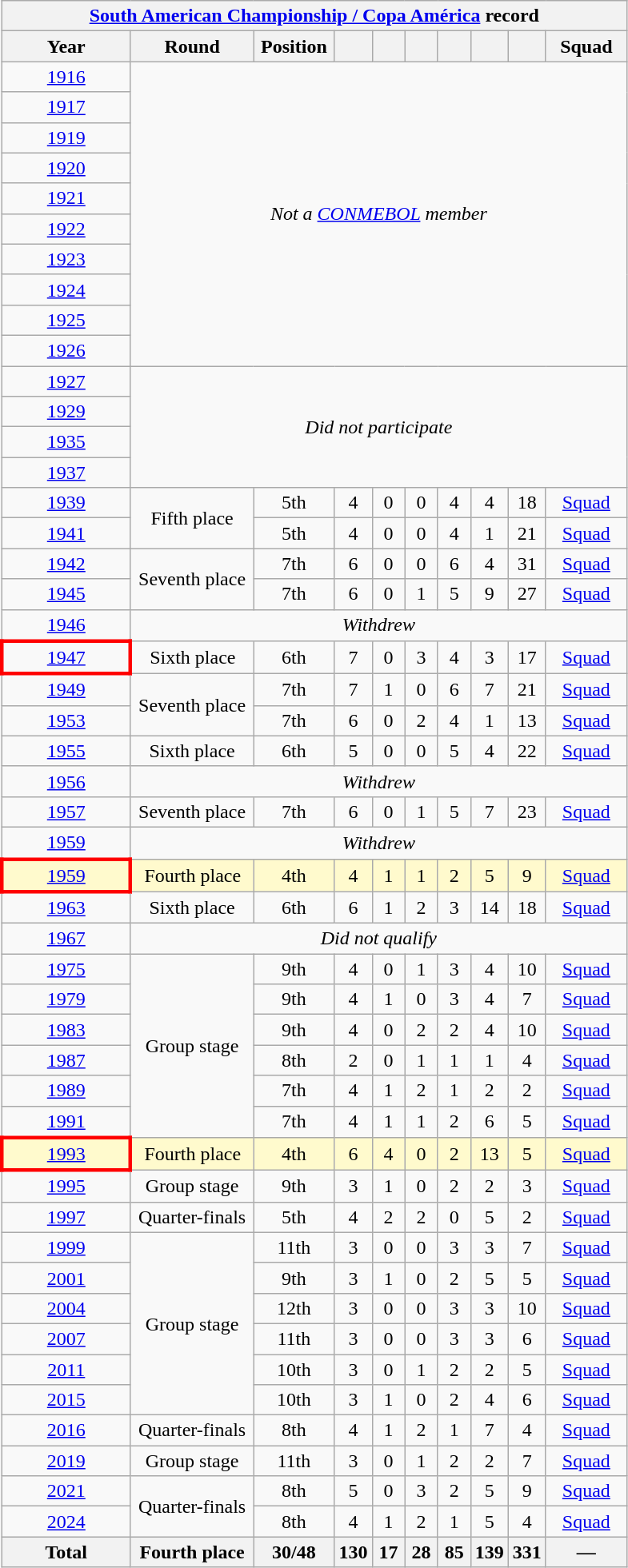<table class="wikitable" style="text-align:center">
<tr>
<th colspan=10><a href='#'>South American Championship / Copa América</a> record</th>
</tr>
<tr>
<th width=100>Year</th>
<th width=95>Round</th>
<th width=60>Position</th>
<th width=20></th>
<th width=20></th>
<th width=20></th>
<th width=20></th>
<th width=20></th>
<th width=20></th>
<th width=60>Squad</th>
</tr>
<tr>
<td> <a href='#'>1916</a></td>
<td colspan=9 rowspan=10><em>Not a <a href='#'>CONMEBOL</a> member</em></td>
</tr>
<tr>
<td> <a href='#'>1917</a></td>
</tr>
<tr>
<td> <a href='#'>1919</a></td>
</tr>
<tr>
<td> <a href='#'>1920</a></td>
</tr>
<tr>
<td> <a href='#'>1921</a></td>
</tr>
<tr>
<td> <a href='#'>1922</a></td>
</tr>
<tr>
<td> <a href='#'>1923</a></td>
</tr>
<tr>
<td> <a href='#'>1924</a></td>
</tr>
<tr>
<td> <a href='#'>1925</a></td>
</tr>
<tr>
<td> <a href='#'>1926</a></td>
</tr>
<tr>
<td> <a href='#'>1927</a></td>
<td colspan=9 rowspan=4><em>Did not participate</em></td>
</tr>
<tr>
<td> <a href='#'>1929</a></td>
</tr>
<tr>
<td> <a href='#'>1935</a></td>
</tr>
<tr>
<td> <a href='#'>1937</a></td>
</tr>
<tr>
<td> <a href='#'>1939</a></td>
<td rowspan=2>Fifth place</td>
<td>5th</td>
<td>4</td>
<td>0</td>
<td>0</td>
<td>4</td>
<td>4</td>
<td>18</td>
<td><a href='#'>Squad</a></td>
</tr>
<tr>
<td> <a href='#'>1941</a></td>
<td>5th</td>
<td>4</td>
<td>0</td>
<td>0</td>
<td>4</td>
<td>1</td>
<td>21</td>
<td><a href='#'>Squad</a></td>
</tr>
<tr>
<td> <a href='#'>1942</a></td>
<td rowspan=2>Seventh place</td>
<td>7th</td>
<td>6</td>
<td>0</td>
<td>0</td>
<td>6</td>
<td>4</td>
<td>31</td>
<td><a href='#'>Squad</a></td>
</tr>
<tr>
<td> <a href='#'>1945</a></td>
<td>7th</td>
<td>6</td>
<td>0</td>
<td>1</td>
<td>5</td>
<td>9</td>
<td>27</td>
<td><a href='#'>Squad</a></td>
</tr>
<tr>
<td> <a href='#'>1946</a></td>
<td colspan=9><em>Withdrew</em></td>
</tr>
<tr>
<td style="border:3px solid red"> <a href='#'>1947</a></td>
<td>Sixth place</td>
<td>6th</td>
<td>7</td>
<td>0</td>
<td>3</td>
<td>4</td>
<td>3</td>
<td>17</td>
<td><a href='#'>Squad</a></td>
</tr>
<tr>
<td> <a href='#'>1949</a></td>
<td rowspan=2>Seventh place</td>
<td>7th</td>
<td>7</td>
<td>1</td>
<td>0</td>
<td>6</td>
<td>7</td>
<td>21</td>
<td><a href='#'>Squad</a></td>
</tr>
<tr>
<td> <a href='#'>1953</a></td>
<td>7th</td>
<td>6</td>
<td>0</td>
<td>2</td>
<td>4</td>
<td>1</td>
<td>13</td>
<td><a href='#'>Squad</a></td>
</tr>
<tr>
<td> <a href='#'>1955</a></td>
<td>Sixth place</td>
<td>6th</td>
<td>5</td>
<td>0</td>
<td>0</td>
<td>5</td>
<td>4</td>
<td>22</td>
<td><a href='#'>Squad</a></td>
</tr>
<tr>
<td> <a href='#'>1956</a></td>
<td colspan=9><em>Withdrew</em></td>
</tr>
<tr>
<td> <a href='#'>1957</a></td>
<td>Seventh place</td>
<td>7th</td>
<td>6</td>
<td>0</td>
<td>1</td>
<td>5</td>
<td>7</td>
<td>23</td>
<td><a href='#'>Squad</a></td>
</tr>
<tr>
<td> <a href='#'>1959</a></td>
<td colspan=9><em>Withdrew</em></td>
</tr>
<tr style="background:LemonChiffon;">
<td style="border:3px solid red"> <a href='#'>1959</a></td>
<td>Fourth place</td>
<td>4th</td>
<td>4</td>
<td>1</td>
<td>1</td>
<td>2</td>
<td>5</td>
<td>9</td>
<td><a href='#'>Squad</a></td>
</tr>
<tr>
<td> <a href='#'>1963</a></td>
<td>Sixth place</td>
<td>6th</td>
<td>6</td>
<td>1</td>
<td>2</td>
<td>3</td>
<td>14</td>
<td>18</td>
<td><a href='#'>Squad</a></td>
</tr>
<tr>
<td> <a href='#'>1967</a></td>
<td colspan=9><em>Did not qualify</em></td>
</tr>
<tr>
<td><a href='#'>1975</a></td>
<td rowspan=6>Group stage</td>
<td>9th</td>
<td>4</td>
<td>0</td>
<td>1</td>
<td>3</td>
<td>4</td>
<td>10</td>
<td><a href='#'>Squad</a></td>
</tr>
<tr>
<td><a href='#'>1979</a></td>
<td>9th</td>
<td>4</td>
<td>1</td>
<td>0</td>
<td>3</td>
<td>4</td>
<td>7</td>
<td><a href='#'>Squad</a></td>
</tr>
<tr>
<td><a href='#'>1983</a></td>
<td>9th</td>
<td>4</td>
<td>0</td>
<td>2</td>
<td>2</td>
<td>4</td>
<td>10</td>
<td><a href='#'>Squad</a></td>
</tr>
<tr>
<td> <a href='#'>1987</a></td>
<td>8th</td>
<td>2</td>
<td>0</td>
<td>1</td>
<td>1</td>
<td>1</td>
<td>4</td>
<td><a href='#'>Squad</a></td>
</tr>
<tr>
<td> <a href='#'>1989</a></td>
<td>7th</td>
<td>4</td>
<td>1</td>
<td>2</td>
<td>1</td>
<td>2</td>
<td>2</td>
<td><a href='#'>Squad</a></td>
</tr>
<tr>
<td> <a href='#'>1991</a></td>
<td>7th</td>
<td>4</td>
<td>1</td>
<td>1</td>
<td>2</td>
<td>6</td>
<td>5</td>
<td><a href='#'>Squad</a></td>
</tr>
<tr style="background:LemonChiffon;">
<td style="border:3px solid red"> <a href='#'>1993</a></td>
<td>Fourth place</td>
<td>4th</td>
<td>6</td>
<td>4</td>
<td>0</td>
<td>2</td>
<td>13</td>
<td>5</td>
<td><a href='#'>Squad</a></td>
</tr>
<tr>
<td> <a href='#'>1995</a></td>
<td>Group stage</td>
<td>9th</td>
<td>3</td>
<td>1</td>
<td>0</td>
<td>2</td>
<td>2</td>
<td>3</td>
<td><a href='#'>Squad</a></td>
</tr>
<tr>
<td> <a href='#'>1997</a></td>
<td>Quarter-finals</td>
<td>5th</td>
<td>4</td>
<td>2</td>
<td>2</td>
<td>0</td>
<td>5</td>
<td>2</td>
<td><a href='#'>Squad</a></td>
</tr>
<tr>
<td> <a href='#'>1999</a></td>
<td rowspan=6>Group stage</td>
<td>11th</td>
<td>3</td>
<td>0</td>
<td>0</td>
<td>3</td>
<td>3</td>
<td>7</td>
<td><a href='#'>Squad</a></td>
</tr>
<tr>
<td> <a href='#'>2001</a></td>
<td>9th</td>
<td>3</td>
<td>1</td>
<td>0</td>
<td>2</td>
<td>5</td>
<td>5</td>
<td><a href='#'>Squad</a></td>
</tr>
<tr>
<td> <a href='#'>2004</a></td>
<td>12th</td>
<td>3</td>
<td>0</td>
<td>0</td>
<td>3</td>
<td>3</td>
<td>10</td>
<td><a href='#'>Squad</a></td>
</tr>
<tr>
<td> <a href='#'>2007</a></td>
<td>11th</td>
<td>3</td>
<td>0</td>
<td>0</td>
<td>3</td>
<td>3</td>
<td>6</td>
<td><a href='#'>Squad</a></td>
</tr>
<tr>
<td> <a href='#'>2011</a></td>
<td>10th</td>
<td>3</td>
<td>0</td>
<td>1</td>
<td>2</td>
<td>2</td>
<td>5</td>
<td><a href='#'>Squad</a></td>
</tr>
<tr>
<td> <a href='#'>2015</a></td>
<td>10th</td>
<td>3</td>
<td>1</td>
<td>0</td>
<td>2</td>
<td>4</td>
<td>6</td>
<td><a href='#'>Squad</a></td>
</tr>
<tr>
<td> <a href='#'>2016</a></td>
<td>Quarter-finals</td>
<td>8th</td>
<td>4</td>
<td>1</td>
<td>2</td>
<td>1</td>
<td>7</td>
<td>4</td>
<td><a href='#'>Squad</a></td>
</tr>
<tr>
<td> <a href='#'>2019</a></td>
<td>Group stage</td>
<td>11th</td>
<td>3</td>
<td>0</td>
<td>1</td>
<td>2</td>
<td>2</td>
<td>7</td>
<td><a href='#'>Squad</a></td>
</tr>
<tr>
<td> <a href='#'>2021</a></td>
<td rowspan=2>Quarter-finals</td>
<td>8th</td>
<td>5</td>
<td>0</td>
<td>3</td>
<td>2</td>
<td>5</td>
<td>9</td>
<td><a href='#'>Squad</a></td>
</tr>
<tr>
<td> <a href='#'>2024</a></td>
<td>8th</td>
<td>4</td>
<td>1</td>
<td>2</td>
<td>1</td>
<td>5</td>
<td>4</td>
<td><a href='#'>Squad</a></td>
</tr>
<tr>
<th>Total</th>
<th>Fourth place</th>
<th>30/48</th>
<th>130</th>
<th>17</th>
<th>28</th>
<th>85</th>
<th>139</th>
<th>331</th>
<th>—</th>
</tr>
</table>
